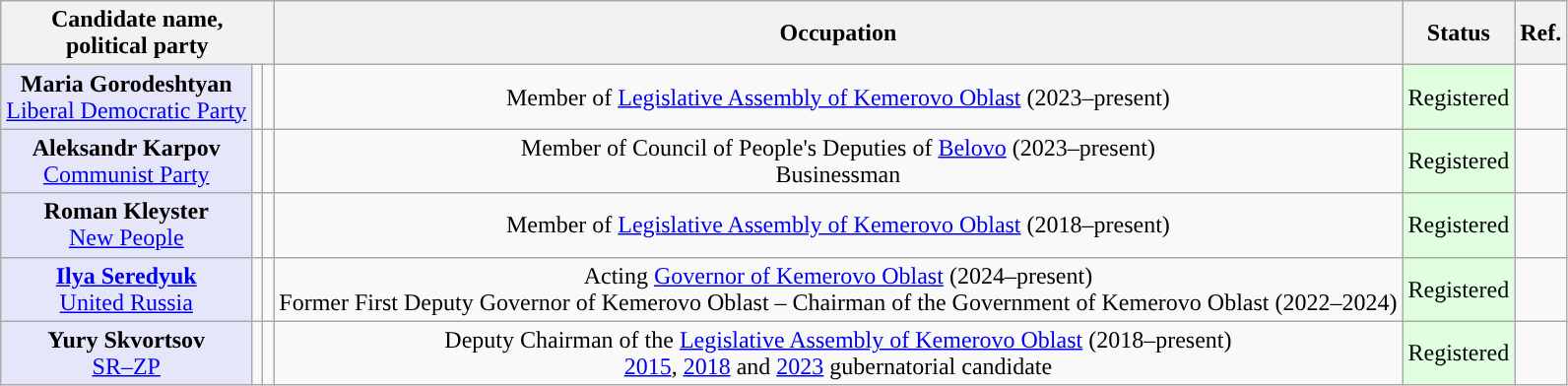<table class="wikitable" style="text-align:center;">
<tr>
<th colspan="3">Candidate name,<br>political party</th>
<th>Occupation</th>
<th>Status</th>
<th>Ref.</th>
</tr>
<tr>
<td style="background:lavender;"><strong>Maria Gorodeshtyan</strong><br><a href='#'>Liberal Democratic Party</a></td>
<td style="background-color:"></td>
<td></td>
<td>Member of <a href='#'>Legislative Assembly of Kemerovo Oblast</a> (2023–present)</td>
<td bgcolor="#DFFFDF">Registered</td>
<td></td>
</tr>
<tr>
<td style="background:lavender;"><strong>Aleksandr Karpov</strong><br><a href='#'>Communist Party</a></td>
<td style="background-color:"></td>
<td></td>
<td>Member of Council of People's Deputies of <a href='#'>Belovo</a> (2023–present)<br>Businessman</td>
<td bgcolor="#DFFFDF">Registered</td>
<td></td>
</tr>
<tr>
<td style="background:lavender;"><strong>Roman Kleyster</strong><br><a href='#'>New People</a></td>
<td style="background-color:"></td>
<td></td>
<td>Member of <a href='#'>Legislative Assembly of Kemerovo Oblast</a> (2018–present)</td>
<td bgcolor="#DFFFDF">Registered</td>
<td></td>
</tr>
<tr>
<td style="background:lavender;"><strong><a href='#'>Ilya Seredyuk</a></strong><br><a href='#'>United Russia</a></td>
<td style="background-color:"></td>
<td></td>
<td>Acting <a href='#'>Governor of Kemerovo Oblast</a> (2024–present)<br>Former First Deputy Governor of Kemerovo Oblast – Chairman of the Government of Kemerovo Oblast (2022–2024)</td>
<td bgcolor="#DFFFDF">Registered</td>
<td></td>
</tr>
<tr>
<td style="background:lavender;"><strong>Yury Skvortsov</strong><br><a href='#'>SR–ZP</a></td>
<td style="background-color:"></td>
<td></td>
<td>Deputy Chairman of the <a href='#'>Legislative Assembly of Kemerovo Oblast</a> (2018–present)<br><a href='#'>2015</a>, <a href='#'>2018</a> and <a href='#'>2023</a> gubernatorial candidate</td>
<td bgcolor="#DFFFDF">Registered</td>
<td></td>
</tr>
</table>
